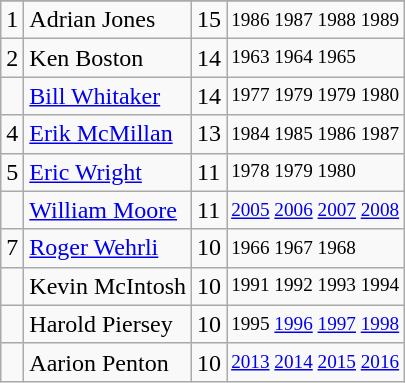<table class="wikitable">
<tr>
</tr>
<tr>
<td>1</td>
<td>Adrian Jones</td>
<td>15</td>
<td style="font-size:80%;">1986 1987 1988 1989</td>
</tr>
<tr>
<td>2</td>
<td>Ken Boston</td>
<td>14</td>
<td style="font-size:80%;">1963 1964 1965</td>
</tr>
<tr>
<td></td>
<td><a href='#'>Bill Whitaker</a></td>
<td>14</td>
<td style="font-size:80%;">1977 1979 1979 1980</td>
</tr>
<tr>
<td>4</td>
<td><a href='#'>Erik McMillan</a></td>
<td>13</td>
<td style="font-size:80%;">1984 1985 1986 1987</td>
</tr>
<tr>
<td>5</td>
<td><a href='#'>Eric Wright</a></td>
<td>11</td>
<td style="font-size:80%;">1978 1979 1980</td>
</tr>
<tr>
<td></td>
<td><a href='#'>William Moore</a></td>
<td>11</td>
<td style="font-size:80%;"><a href='#'>2005</a> <a href='#'>2006</a> <a href='#'>2007</a> <a href='#'>2008</a></td>
</tr>
<tr>
<td>7</td>
<td><a href='#'>Roger Wehrli</a></td>
<td>10</td>
<td style="font-size:80%;">1966 1967 1968</td>
</tr>
<tr>
<td></td>
<td>Kevin McIntosh</td>
<td>10</td>
<td style="font-size:80%;">1991 1992 1993 1994</td>
</tr>
<tr>
<td></td>
<td>Harold Piersey</td>
<td>10</td>
<td style="font-size:80%;">1995 <a href='#'>1996</a> <a href='#'>1997</a> <a href='#'>1998</a></td>
</tr>
<tr>
<td></td>
<td>Aarion Penton</td>
<td>10</td>
<td style="font-size:80%;"><a href='#'>2013</a> <a href='#'>2014</a> <a href='#'>2015</a> <a href='#'>2016</a></td>
</tr>
</table>
